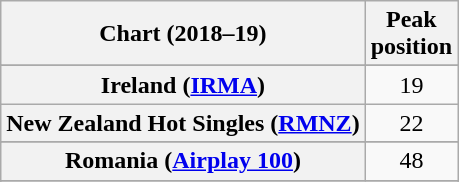<table class="wikitable sortable plainrowheaders" style="text-align:center">
<tr>
<th scope="col">Chart (2018–19)</th>
<th scope="col">Peak<br> position</th>
</tr>
<tr>
</tr>
<tr>
</tr>
<tr>
</tr>
<tr>
</tr>
<tr>
</tr>
<tr>
<th scope="row">Ireland (<a href='#'>IRMA</a>)</th>
<td>19</td>
</tr>
<tr>
<th scope="row">New Zealand Hot Singles (<a href='#'>RMNZ</a>)</th>
<td>22</td>
</tr>
<tr>
</tr>
<tr>
<th scope="row">Romania (<a href='#'>Airplay 100</a>)</th>
<td>48</td>
</tr>
<tr>
</tr>
<tr>
</tr>
<tr>
</tr>
<tr>
</tr>
<tr>
</tr>
</table>
